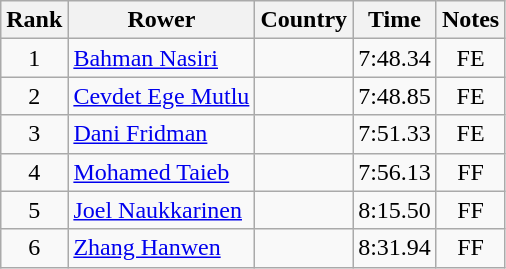<table class="wikitable" style="text-align:center">
<tr>
<th>Rank</th>
<th>Rower</th>
<th>Country</th>
<th>Time</th>
<th>Notes</th>
</tr>
<tr>
<td>1</td>
<td align="left"><a href='#'>Bahman Nasiri</a></td>
<td align="left"></td>
<td>7:48.34</td>
<td>FE</td>
</tr>
<tr>
<td>2</td>
<td align="left"><a href='#'>Cevdet Ege Mutlu</a></td>
<td align="left"></td>
<td>7:48.85</td>
<td>FE</td>
</tr>
<tr>
<td>3</td>
<td align="left"><a href='#'>Dani Fridman</a></td>
<td align="left"></td>
<td>7:51.33</td>
<td>FE</td>
</tr>
<tr>
<td>4</td>
<td align="left"><a href='#'>Mohamed Taieb</a></td>
<td align="left"></td>
<td>7:56.13</td>
<td>FF</td>
</tr>
<tr>
<td>5</td>
<td align="left"><a href='#'>Joel Naukkarinen</a></td>
<td align="left"></td>
<td>8:15.50</td>
<td>FF</td>
</tr>
<tr>
<td>6</td>
<td align="left"><a href='#'>Zhang Hanwen</a></td>
<td align="left"></td>
<td>8:31.94</td>
<td>FF</td>
</tr>
</table>
